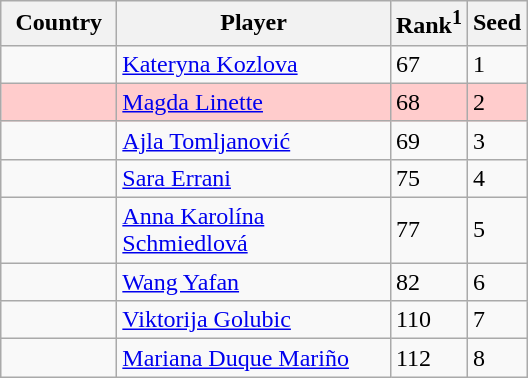<table class="sortable wikitable">
<tr>
<th width="70">Country</th>
<th width="175">Player</th>
<th>Rank<sup>1</sup></th>
<th>Seed</th>
</tr>
<tr>
<td></td>
<td><a href='#'>Kateryna Kozlova</a></td>
<td>67</td>
<td>1</td>
</tr>
<tr style="background:#fcc;">
<td></td>
<td><a href='#'>Magda Linette</a></td>
<td>68</td>
<td>2</td>
</tr>
<tr>
<td></td>
<td><a href='#'>Ajla Tomljanović</a></td>
<td>69</td>
<td>3</td>
</tr>
<tr>
<td></td>
<td><a href='#'>Sara Errani</a></td>
<td>75</td>
<td>4</td>
</tr>
<tr>
<td></td>
<td><a href='#'>Anna Karolína Schmiedlová</a></td>
<td>77</td>
<td>5</td>
</tr>
<tr>
<td></td>
<td><a href='#'>Wang Yafan</a></td>
<td>82</td>
<td>6</td>
</tr>
<tr>
<td></td>
<td><a href='#'>Viktorija Golubic</a></td>
<td>110</td>
<td>7</td>
</tr>
<tr>
<td></td>
<td><a href='#'>Mariana Duque Mariño</a></td>
<td>112</td>
<td>8</td>
</tr>
</table>
